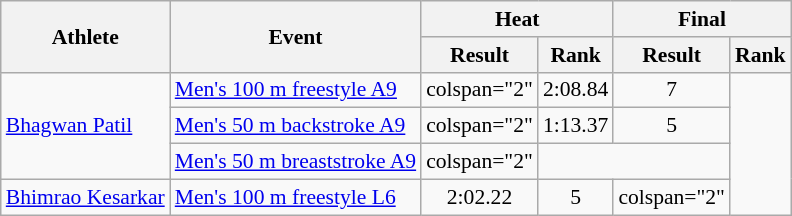<table class=wikitable style="font-size:90%">
<tr>
<th rowspan="2">Athlete</th>
<th rowspan="2">Event</th>
<th colspan="2">Heat</th>
<th colspan="2">Final</th>
</tr>
<tr>
<th>Result</th>
<th>Rank</th>
<th>Result</th>
<th>Rank</th>
</tr>
<tr>
<td rowspan="3"><a href='#'>Bhagwan Patil</a></td>
<td><a href='#'>Men's 100 m freestyle A9</a></td>
<td>colspan="2" </td>
<td style="text-align:center;">2:08.84</td>
<td style="text-align:center;">7</td>
</tr>
<tr>
<td><a href='#'>Men's 50 m backstroke A9</a></td>
<td>colspan="2" </td>
<td style="text-align:center;">1:13.37</td>
<td style="text-align:center;">5</td>
</tr>
<tr>
<td><a href='#'>Men's 50 m breaststroke A9</a></td>
<td>colspan="2" </td>
<td style="text-align:center;" colspan="2"></td>
</tr>
<tr>
<td><a href='#'>Bhimrao Kesarkar</a></td>
<td><a href='#'>Men's 100 m freestyle L6</a></td>
<td style="text-align:center;">2:02.22</td>
<td style="text-align:center;">5</td>
<td>colspan="2" </td>
</tr>
</table>
